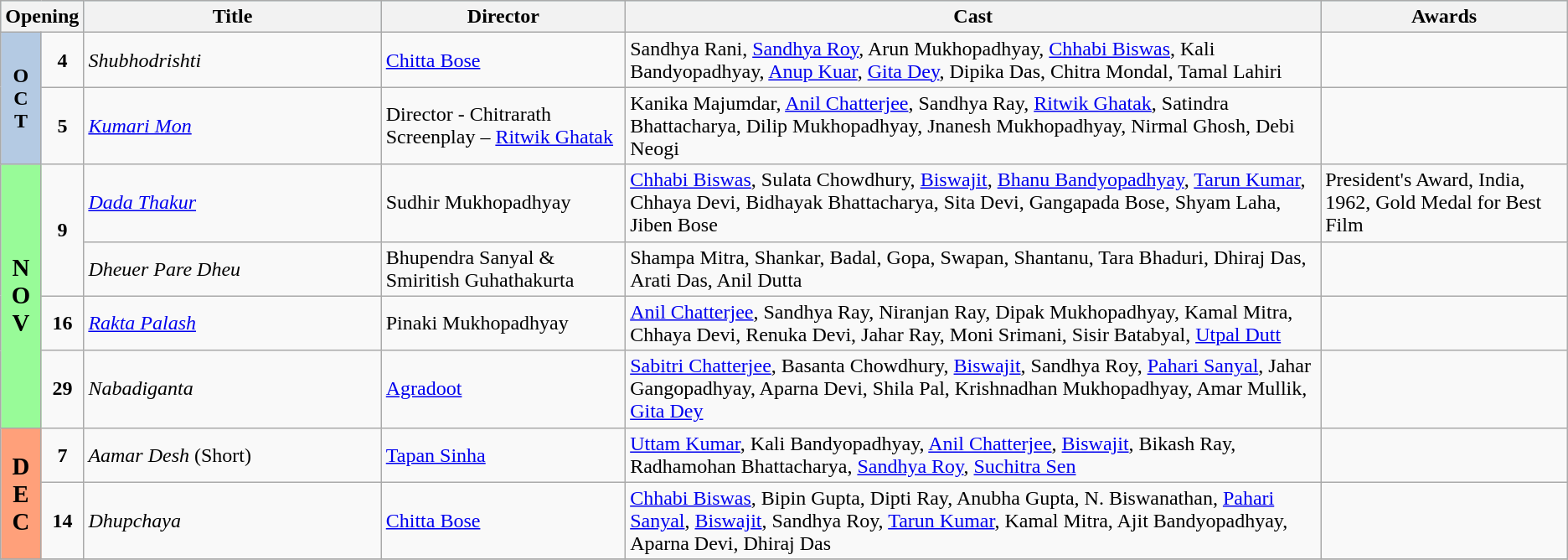<table class="wikitable">
<tr style="background:#b0e0e6; text-align:center;">
<th colspan="2">Opening</th>
<th style="width:19%;">Title</th>
<th>Director</th>
<th>Cast</th>
<th>Awards</th>
</tr>
<tr>
<td rowspan="2"   style="text-align:center; background:#b4cae3;"><strong>O<br>C<br>T</strong></td>
<td rowspan="1" style="text-align:center;"><strong>4</strong></td>
<td><em>Shubhodrishti</em></td>
<td><a href='#'>Chitta Bose</a></td>
<td>Sandhya Rani, <a href='#'>Sandhya Roy</a>, Arun Mukhopadhyay, <a href='#'>Chhabi Biswas</a>, Kali Bandyopadhyay, <a href='#'>Anup Kuar</a>, <a href='#'>Gita Dey</a>, Dipika Das, Chitra Mondal, Tamal Lahiri</td>
<td></td>
</tr>
<tr>
<td rowspan="1" style="text-align:center;"><strong>5</strong></td>
<td><em><a href='#'>Kumari Mon</a></em></td>
<td>Director - Chitrarath Screenplay – <a href='#'>Ritwik Ghatak</a></td>
<td>Kanika Majumdar, <a href='#'>Anil Chatterjee</a>, Sandhya Ray, <a href='#'>Ritwik Ghatak</a>, Satindra Bhattacharya, Dilip Mukhopadhyay, Jnanesh Mukhopadhyay, Nirmal Ghosh, Debi Neogi</td>
<td></td>
</tr>
<tr>
<td rowspan="4"   style="text-align:center; background:#98fb98; textcolor:#000;"><big> <strong>N<br>O<br>V</strong></big></td>
<td rowspan="2" style="text-align:center;"><strong>9</strong></td>
<td><em><a href='#'>Dada Thakur</a></em></td>
<td>Sudhir Mukhopadhyay</td>
<td><a href='#'>Chhabi Biswas</a>, Sulata Chowdhury, <a href='#'>Biswajit</a>, <a href='#'>Bhanu Bandyopadhyay</a>, <a href='#'>Tarun Kumar</a>, Chhaya Devi, Bidhayak Bhattacharya, Sita Devi, Gangapada Bose, Shyam Laha, Jiben Bose</td>
<td>President's Award, India, 1962, Gold Medal for Best Film</td>
</tr>
<tr>
<td><em>Dheuer Pare Dheu</em></td>
<td>Bhupendra Sanyal & Smiritish Guhathakurta</td>
<td>Shampa Mitra, Shankar, Badal, Gopa, Swapan, Shantanu, Tara Bhaduri, Dhiraj Das, Arati Das, Anil Dutta</td>
<td></td>
</tr>
<tr>
<td rowspan="1" style="text-align:center;"><strong>16</strong></td>
<td><em><a href='#'>Rakta Palash</a></em></td>
<td>Pinaki Mukhopadhyay</td>
<td><a href='#'>Anil Chatterjee</a>, Sandhya Ray, Niranjan Ray, Dipak Mukhopadhyay, Kamal Mitra, Chhaya Devi, Renuka Devi, Jahar Ray, Moni Srimani, Sisir Batabyal, <a href='#'>Utpal Dutt</a></td>
<td></td>
</tr>
<tr>
<td rowspan="1" style="text-align:center;"><strong>29</strong></td>
<td><em>Nabadiganta</em></td>
<td><a href='#'>Agradoot</a></td>
<td><a href='#'>Sabitri Chatterjee</a>, Basanta Chowdhury, <a href='#'>Biswajit</a>, Sandhya Roy, <a href='#'>Pahari Sanyal</a>, Jahar Gangopadhyay, Aparna Devi, Shila Pal, Krishnadhan Mukhopadhyay, Amar Mullik, <a href='#'>Gita Dey</a></td>
<td></td>
</tr>
<tr>
<td rowspan="2"   style="text-align:center; background:#ffa07a; textcolor:#000;"><big> <strong>D<br>E<br>C</strong></big></td>
<td rowspan="1" style="text-align:center;"><strong>7</strong></td>
<td><em>Aamar Desh</em> (Short)</td>
<td><a href='#'>Tapan Sinha</a></td>
<td><a href='#'>Uttam Kumar</a>, Kali Bandyopadhyay, <a href='#'>Anil Chatterjee</a>, <a href='#'>Biswajit</a>, Bikash Ray, Radhamohan Bhattacharya, <a href='#'>Sandhya Roy</a>, <a href='#'>Suchitra Sen</a></td>
<td></td>
</tr>
<tr>
<td rowspan="1" style="text-align:center;"><strong>14</strong></td>
<td><em>Dhupchaya</em></td>
<td><a href='#'>Chitta Bose</a></td>
<td><a href='#'>Chhabi Biswas</a>, Bipin Gupta, Dipti Ray, Anubha Gupta, N. Biswanathan, <a href='#'>Pahari Sanyal</a>, <a href='#'>Biswajit</a>, Sandhya Roy, <a href='#'>Tarun Kumar</a>, Kamal Mitra, Ajit Bandyopadhyay, Aparna Devi, Dhiraj Das</td>
<td></td>
</tr>
<tr>
</tr>
</table>
